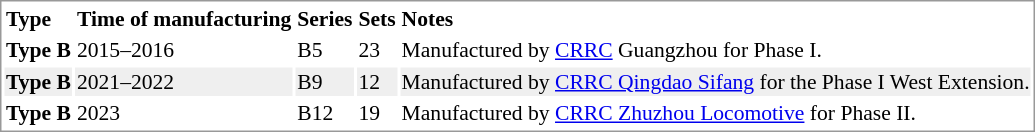<table border="0" style="border: 1px solid #999; background-color:white; text-align:left;font-size:90%">
<tr>
<th>Type</th>
<th>Time of manufacturing</th>
<th>Series</th>
<th>Sets</th>
<th>Notes</th>
</tr>
<tr>
<td><strong>Type B</strong></td>
<td>2015–2016</td>
<td>B5</td>
<td>23</td>
<td>Manufactured by <a href='#'>CRRC</a> Guangzhou for Phase I.</td>
</tr>
<tr bgcolor="#efefef">
<td><strong>Type B</strong></td>
<td>2021–2022</td>
<td>B9</td>
<td>12</td>
<td>Manufactured by <a href='#'>CRRC Qingdao Sifang</a> for the Phase I West Extension.</td>
</tr>
<tr>
<td><strong>Type B</strong></td>
<td>2023</td>
<td>B12</td>
<td>19</td>
<td>Manufactured by <a href='#'>CRRC Zhuzhou Locomotive</a> for Phase II.</td>
</tr>
</table>
